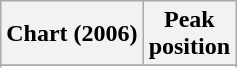<table class="wikitable sortable plainrowheaders" style="text-align:center">
<tr>
<th scope="col">Chart (2006)</th>
<th scope="col">Peak<br>position</th>
</tr>
<tr>
</tr>
<tr>
</tr>
</table>
